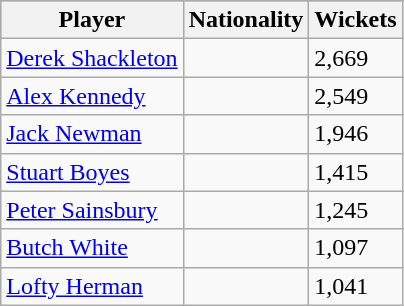<table class="wikitable">
<tr style="background:#bdb76b;">
<th>Player</th>
<th>Nationality</th>
<th>Wickets</th>
</tr>
<tr>
<td><a href='#'>Derek Shackleton</a></td>
<td></td>
<td>2,669</td>
</tr>
<tr>
<td><a href='#'>Alex Kennedy</a></td>
<td></td>
<td>2,549</td>
</tr>
<tr>
<td><a href='#'>Jack Newman</a></td>
<td></td>
<td>1,946</td>
</tr>
<tr>
<td><a href='#'>Stuart Boyes</a></td>
<td></td>
<td>1,415</td>
</tr>
<tr>
<td><a href='#'>Peter Sainsbury</a></td>
<td></td>
<td>1,245</td>
</tr>
<tr>
<td><a href='#'>Butch White</a></td>
<td></td>
<td>1,097</td>
</tr>
<tr>
<td><a href='#'>Lofty Herman</a></td>
<td></td>
<td>1,041</td>
</tr>
</table>
